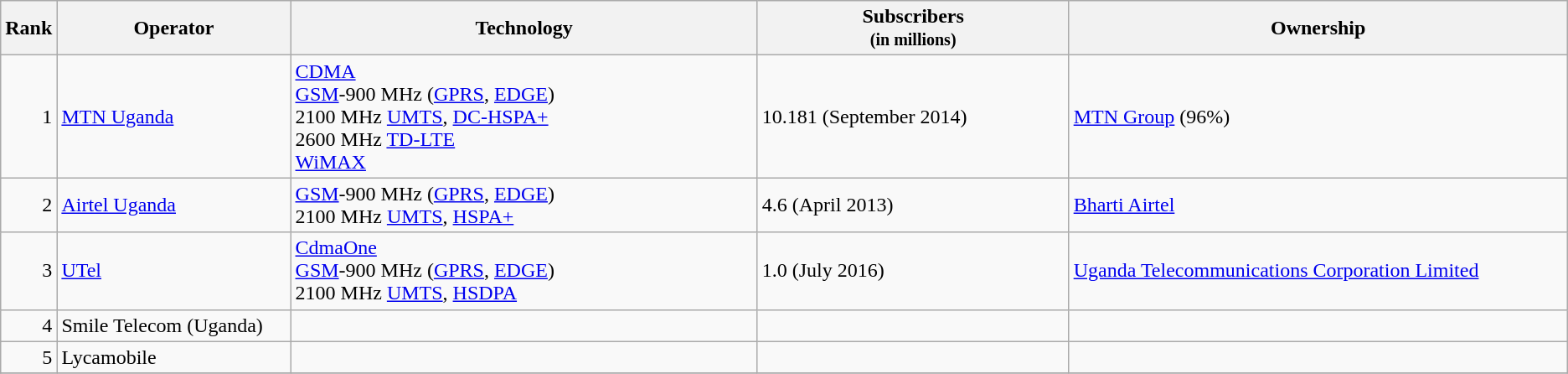<table class="wikitable">
<tr>
<th style="width:3%;">Rank</th>
<th style="width:15%;">Operator</th>
<th style="width:30%;">Technology</th>
<th style="width:20%;">Subscribers<br><small>(in millions)</small></th>
<th style="width:32%;">Ownership</th>
</tr>
<tr>
<td align=right>1</td>
<td><a href='#'>MTN Uganda</a></td>
<td><a href='#'>CDMA</a><br><a href='#'>GSM</a>-900 MHz (<a href='#'>GPRS</a>, <a href='#'>EDGE</a>)<br>2100 MHz <a href='#'>UMTS</a>, <a href='#'>DC-HSPA+</a><br>2600 MHz <a href='#'>TD-LTE</a><br><a href='#'>WiMAX</a></td>
<td>10.181 (September 2014)</td>
<td><a href='#'>MTN Group</a> (96%)</td>
</tr>
<tr>
<td align=right>2</td>
<td><a href='#'>Airtel Uganda</a></td>
<td><a href='#'>GSM</a>-900 MHz (<a href='#'>GPRS</a>, <a href='#'>EDGE</a>)<br>2100 MHz <a href='#'>UMTS</a>, <a href='#'>HSPA+</a></td>
<td>4.6  (April 2013)</td>
<td><a href='#'>Bharti Airtel</a></td>
</tr>
<tr>
<td style="text-align:right;">3</td>
<td><a href='#'>UTel</a></td>
<td><a href='#'>CdmaOne</a><br><a href='#'>GSM</a>-900 MHz (<a href='#'>GPRS</a>, <a href='#'>EDGE</a>)<br>2100 MHz <a href='#'>UMTS</a>, <a href='#'>HSDPA</a></td>
<td>1.0 (July 2016)</td>
<td><a href='#'>Uganda Telecommunications Corporation Limited</a></td>
</tr>
<tr>
<td align=right>4</td>
<td>Smile Telecom (Uganda)</td>
<td></td>
<td></td>
<td></td>
</tr>
<tr>
<td align=right>5</td>
<td>Lycamobile</td>
<td></td>
<td></td>
<td></td>
</tr>
<tr>
</tr>
</table>
